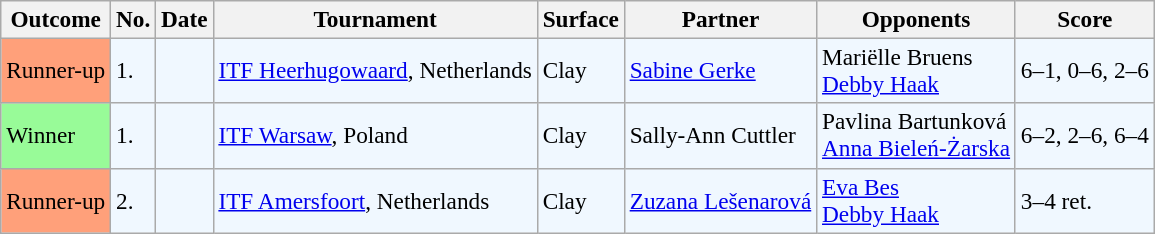<table class="sortable wikitable" style=font-size:97%>
<tr>
<th>Outcome</th>
<th>No.</th>
<th>Date</th>
<th>Tournament</th>
<th>Surface</th>
<th>Partner</th>
<th>Opponents</th>
<th>Score</th>
</tr>
<tr style="background:#f0f8ff;">
<td style="background:#ffa07a;">Runner-up</td>
<td>1.</td>
<td></td>
<td><a href='#'>ITF Heerhugowaard</a>, Netherlands</td>
<td>Clay</td>
<td> <a href='#'>Sabine Gerke</a></td>
<td> Mariëlle Bruens <br>  <a href='#'>Debby Haak</a></td>
<td>6–1, 0–6, 2–6</td>
</tr>
<tr style="background:#f0f8ff;">
<td bgcolor="98FB98">Winner</td>
<td>1.</td>
<td></td>
<td><a href='#'>ITF Warsaw</a>, Poland</td>
<td>Clay</td>
<td> Sally-Ann Cuttler</td>
<td> Pavlina Bartunková <br>  <a href='#'>Anna Bieleń-Żarska</a></td>
<td>6–2, 2–6, 6–4</td>
</tr>
<tr style="background:#f0f8ff;">
<td style="background:#ffa07a;">Runner-up</td>
<td>2.</td>
<td></td>
<td><a href='#'>ITF Amersfoort</a>, Netherlands</td>
<td>Clay</td>
<td> <a href='#'>Zuzana Lešenarová</a></td>
<td> <a href='#'>Eva Bes</a> <br>  <a href='#'>Debby Haak</a></td>
<td>3–4 ret.</td>
</tr>
</table>
